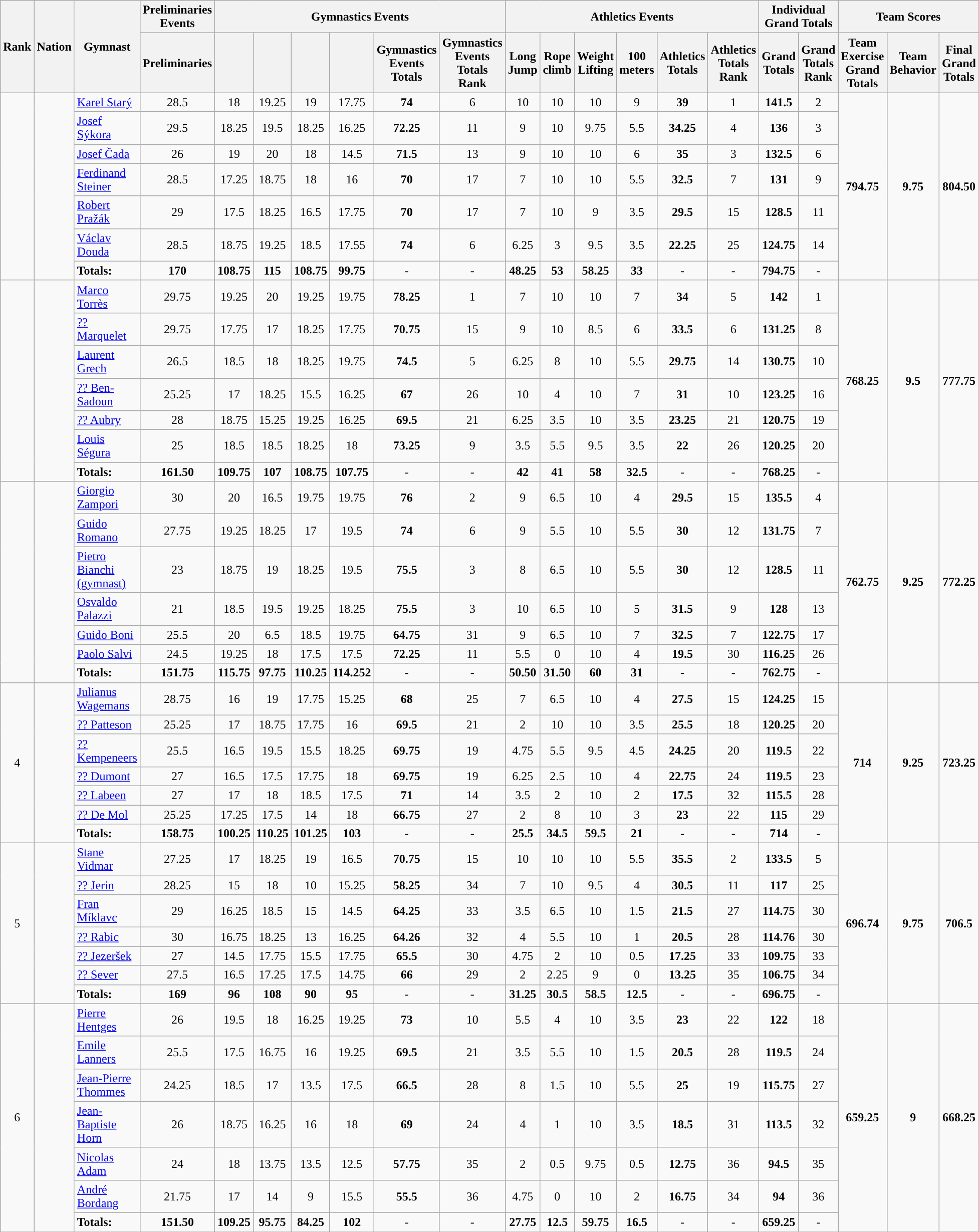<table class="wikitable sortable" style="text-align:center">
<tr>
<th rowspan=2>Rank</th>
<th rowspan=2>Nation</th>
<th rowspan=2>Gymnast</th>
<th colspan=1>Preliminaries Events</th>
<th colspan=6>Gymnastics Events</th>
<th colspan=6>Athletics Events</th>
<th colspan=2>Individual Grand Totals</th>
<th colspan=3>Team Scores</th>
</tr>
<tr>
<th colspan=1>Preliminaries</th>
<th colspan=1></th>
<th colspan=1></th>
<th colspan=1></th>
<th colspan=1></th>
<th colspan=1>Gymnastics Events Totals</th>
<th colspan=1>Gymnastics Events Totals Rank</th>
<th colspan=1>Long Jump</th>
<th colspan=1>Rope climb</th>
<th colspan=1>Weight Lifting</th>
<th colspan=1>100 meters</th>
<th colspan=1>Athletics Totals</th>
<th colspan=1>Athletics Totals Rank</th>
<th colspan=1>Grand Totals</th>
<th colspan=1>Grand Totals Rank</th>
<th colspan=1>Team Exercise Grand Totals</th>
<th colspan=1>Team Behavior</th>
<th colspan=1>Final Grand Totals</th>
</tr>
<tr>
<td rowspan=7></td>
<td align=left rowspan=7></td>
<td align=left><a href='#'>Karel Starý</a></td>
<td>28.5</td>
<td>18</td>
<td>19.25</td>
<td>19</td>
<td>17.75</td>
<td><strong>74</strong></td>
<td>6</td>
<td>10</td>
<td>10</td>
<td>10</td>
<td>9</td>
<td><strong>39</strong></td>
<td>1</td>
<td><strong>141.5</strong></td>
<td>2</td>
<td rowspan=7><strong>794.75</strong></td>
<td rowspan=7><strong> 9.75</strong></td>
<td rowspan=7><strong>804.50</strong></td>
</tr>
<tr>
<td align=left><a href='#'>Josef Sýkora</a></td>
<td>29.5</td>
<td>18.25</td>
<td>19.5</td>
<td>18.25</td>
<td>16.25</td>
<td><strong>72.25</strong></td>
<td>11</td>
<td>9</td>
<td>10</td>
<td>9.75</td>
<td>5.5</td>
<td><strong>34.25</strong></td>
<td>4</td>
<td><strong>136</strong></td>
<td>3</td>
</tr>
<tr>
<td align=left><a href='#'>Josef Čada</a></td>
<td>26</td>
<td>19</td>
<td>20</td>
<td>18</td>
<td>14.5</td>
<td><strong>71.5</strong></td>
<td>13</td>
<td>9</td>
<td>10</td>
<td>10</td>
<td>6</td>
<td><strong>35</strong></td>
<td>3</td>
<td><strong>132.5</strong></td>
<td>6</td>
</tr>
<tr>
<td align=left><a href='#'>Ferdinand Steiner</a></td>
<td>28.5</td>
<td>17.25</td>
<td>18.75</td>
<td>18</td>
<td>16</td>
<td><strong>70</strong></td>
<td>17</td>
<td>7</td>
<td>10</td>
<td>10</td>
<td>5.5</td>
<td><strong>32.5</strong></td>
<td>7</td>
<td><strong>131</strong></td>
<td>9</td>
</tr>
<tr>
<td align=left><a href='#'>Robert Pražák</a></td>
<td>29</td>
<td>17.5</td>
<td>18.25</td>
<td>16.5</td>
<td>17.75</td>
<td><strong>70</strong></td>
<td>17</td>
<td>7</td>
<td>10</td>
<td>9</td>
<td>3.5</td>
<td><strong>29.5</strong></td>
<td>15</td>
<td><strong>128.5</strong></td>
<td>11</td>
</tr>
<tr>
<td align=left><a href='#'>Václav Douda</a></td>
<td>28.5</td>
<td>18.75</td>
<td>19.25</td>
<td>18.5</td>
<td>17.55</td>
<td><strong>74</strong></td>
<td>6</td>
<td>6.25</td>
<td>3</td>
<td>9.5</td>
<td>3.5</td>
<td><strong>22.25</strong></td>
<td>25</td>
<td><strong>124.75</strong></td>
<td>14</td>
</tr>
<tr>
<td align=left><strong> Totals: </strong></td>
<td><strong>170</strong></td>
<td><strong>108.75</strong></td>
<td><strong>115</strong></td>
<td><strong>108.75</strong></td>
<td><strong>99.75</strong></td>
<td>-</td>
<td>-</td>
<td><strong>48.25</strong></td>
<td><strong>53</strong></td>
<td><strong>58.25</strong></td>
<td><strong>33</strong></td>
<td>-</td>
<td>-</td>
<td><strong>794.75</strong></td>
<td>-</td>
</tr>
<tr>
<td rowspan=7></td>
<td align=left rowspan=7></td>
<td align=left><a href='#'>Marco Torrès</a></td>
<td>29.75</td>
<td>19.25</td>
<td>20</td>
<td>19.25</td>
<td>19.75</td>
<td><strong>78.25</strong></td>
<td>1</td>
<td>7</td>
<td>10</td>
<td>10</td>
<td>7</td>
<td><strong>34</strong></td>
<td>5</td>
<td><strong>142</strong></td>
<td>1</td>
<td rowspan=7><strong>768.25</strong></td>
<td rowspan=7><strong> 9.5</strong></td>
<td rowspan=7><strong>777.75</strong></td>
</tr>
<tr>
<td align=left><a href='#'>?? Marquelet</a></td>
<td>29.75</td>
<td>17.75</td>
<td>17</td>
<td>18.25</td>
<td>17.75</td>
<td><strong>70.75</strong></td>
<td>15</td>
<td>9</td>
<td>10</td>
<td>8.5</td>
<td>6</td>
<td><strong>33.5</strong></td>
<td>6</td>
<td><strong>131.25</strong></td>
<td>8</td>
</tr>
<tr>
<td align=left><a href='#'>Laurent Grech</a></td>
<td>26.5</td>
<td>18.5</td>
<td>18</td>
<td>18.25</td>
<td>19.75</td>
<td><strong>74.5</strong></td>
<td>5</td>
<td>6.25</td>
<td>8</td>
<td>10</td>
<td>5.5</td>
<td><strong>29.75</strong></td>
<td>14</td>
<td><strong>130.75</strong></td>
<td>10</td>
</tr>
<tr>
<td align=left><a href='#'>?? Ben-Sadoun</a></td>
<td>25.25</td>
<td>17</td>
<td>18.25</td>
<td>15.5</td>
<td>16.25</td>
<td><strong>67</strong></td>
<td>26</td>
<td>10</td>
<td>4</td>
<td>10</td>
<td>7</td>
<td><strong>31</strong></td>
<td>10</td>
<td><strong>123.25</strong></td>
<td>16</td>
</tr>
<tr>
<td align=left><a href='#'>?? Aubry</a></td>
<td>28</td>
<td>18.75</td>
<td>15.25</td>
<td>19.25</td>
<td>16.25</td>
<td><strong>69.5</strong></td>
<td>21</td>
<td>6.25</td>
<td>3.5</td>
<td>10</td>
<td>3.5</td>
<td><strong>23.25</strong></td>
<td>21</td>
<td><strong>120.75</strong></td>
<td>19</td>
</tr>
<tr>
<td align=left><a href='#'>Louis Ségura</a></td>
<td>25</td>
<td>18.5</td>
<td>18.5</td>
<td>18.25</td>
<td>18</td>
<td><strong>73.25</strong></td>
<td>9</td>
<td>3.5</td>
<td>5.5</td>
<td>9.5</td>
<td>3.5</td>
<td><strong>22</strong></td>
<td>26</td>
<td><strong>120.25</strong></td>
<td>20</td>
</tr>
<tr>
<td align=left><strong> Totals: </strong></td>
<td><strong>161.50</strong></td>
<td><strong>109.75</strong></td>
<td><strong>107</strong></td>
<td><strong>108.75</strong></td>
<td><strong>107.75</strong></td>
<td>-</td>
<td>-</td>
<td><strong>42</strong></td>
<td><strong>41</strong></td>
<td><strong>58</strong></td>
<td><strong>32.5</strong></td>
<td>-</td>
<td>-</td>
<td><strong>768.25</strong></td>
<td>-</td>
</tr>
<tr>
<td rowspan=7></td>
<td align=left rowspan=7></td>
<td align=left><a href='#'>Giorgio Zampori</a></td>
<td>30</td>
<td>20</td>
<td>16.5</td>
<td>19.75</td>
<td>19.75</td>
<td><strong>76</strong></td>
<td>2</td>
<td>9</td>
<td>6.5</td>
<td>10</td>
<td>4</td>
<td><strong>29.5</strong></td>
<td>15</td>
<td><strong>135.5</strong></td>
<td>4</td>
<td rowspan=7><strong>762.75</strong></td>
<td rowspan=7><strong> 9.25</strong></td>
<td rowspan=7><strong>772.25</strong></td>
</tr>
<tr>
<td align=left><a href='#'>Guido Romano</a></td>
<td>27.75</td>
<td>19.25</td>
<td>18.25</td>
<td>17</td>
<td>19.5</td>
<td><strong>74</strong></td>
<td>6</td>
<td>9</td>
<td>5.5</td>
<td>10</td>
<td>5.5</td>
<td><strong>30</strong></td>
<td>12</td>
<td><strong>131.75</strong></td>
<td>7</td>
</tr>
<tr>
<td align=left><a href='#'>Pietro Bianchi (gymnast)</a></td>
<td>23</td>
<td>18.75</td>
<td>19</td>
<td>18.25</td>
<td>19.5</td>
<td><strong>75.5</strong></td>
<td>3</td>
<td>8</td>
<td>6.5</td>
<td>10</td>
<td>5.5</td>
<td><strong>30</strong></td>
<td>12</td>
<td><strong>128.5</strong></td>
<td>11</td>
</tr>
<tr>
<td align=left><a href='#'>Osvaldo Palazzi</a></td>
<td>21</td>
<td>18.5</td>
<td>19.5</td>
<td>19.25</td>
<td>18.25</td>
<td><strong>75.5</strong></td>
<td>3</td>
<td>10</td>
<td>6.5</td>
<td>10</td>
<td>5</td>
<td><strong>31.5</strong></td>
<td>9</td>
<td><strong>128</strong></td>
<td>13</td>
</tr>
<tr>
<td align=left><a href='#'>Guido Boni</a></td>
<td>25.5</td>
<td>20</td>
<td>6.5</td>
<td>18.5</td>
<td>19.75</td>
<td><strong>64.75</strong></td>
<td>31</td>
<td>9</td>
<td>6.5</td>
<td>10</td>
<td>7</td>
<td><strong>32.5</strong></td>
<td>7</td>
<td><strong>122.75</strong></td>
<td>17</td>
</tr>
<tr>
<td align=left><a href='#'>Paolo Salvi</a></td>
<td>24.5</td>
<td>19.25</td>
<td>18</td>
<td>17.5</td>
<td>17.5</td>
<td><strong>72.25</strong></td>
<td>11</td>
<td>5.5</td>
<td>0</td>
<td>10</td>
<td>4</td>
<td><strong>19.5</strong></td>
<td>30</td>
<td><strong>116.25</strong></td>
<td>26</td>
</tr>
<tr>
<td align=left><strong> Totals: </strong></td>
<td><strong>151.75</strong></td>
<td><strong>115.75</strong></td>
<td><strong>97.75</strong></td>
<td><strong>110.25</strong></td>
<td><strong>114.252</strong></td>
<td>-</td>
<td>-</td>
<td><strong>50.50</strong></td>
<td><strong>31.50</strong></td>
<td><strong>60</strong></td>
<td><strong>31</strong></td>
<td>-</td>
<td>-</td>
<td><strong>762.75</strong></td>
<td>-</td>
</tr>
<tr>
<td rowspan=7>4</td>
<td align=left rowspan=7></td>
<td align=left><a href='#'>Julianus Wagemans</a></td>
<td>28.75</td>
<td>16</td>
<td>19</td>
<td>17.75</td>
<td>15.25</td>
<td><strong>68</strong></td>
<td>25</td>
<td>7</td>
<td>6.5</td>
<td>10</td>
<td>4</td>
<td><strong>27.5</strong></td>
<td>15</td>
<td><strong>124.25</strong></td>
<td>15</td>
<td rowspan=7><strong>714</strong></td>
<td rowspan=7><strong> 9.25</strong></td>
<td rowspan=7><strong>723.25</strong></td>
</tr>
<tr>
<td align=left><a href='#'>?? Patteson</a></td>
<td>25.25</td>
<td>17</td>
<td>18.75</td>
<td>17.75</td>
<td>16</td>
<td><strong>69.5</strong></td>
<td>21</td>
<td>2</td>
<td>10</td>
<td>10</td>
<td>3.5</td>
<td><strong>25.5</strong></td>
<td>18</td>
<td><strong>120.25</strong></td>
<td>20</td>
</tr>
<tr>
<td align=left><a href='#'>?? Kempeneers</a></td>
<td>25.5</td>
<td>16.5</td>
<td>19.5</td>
<td>15.5</td>
<td>18.25</td>
<td><strong>69.75</strong></td>
<td>19</td>
<td>4.75</td>
<td>5.5</td>
<td>9.5</td>
<td>4.5</td>
<td><strong>24.25</strong></td>
<td>20</td>
<td><strong>119.5</strong></td>
<td>22</td>
</tr>
<tr>
<td align=left><a href='#'>?? Dumont</a></td>
<td>27</td>
<td>16.5</td>
<td>17.5</td>
<td>17.75</td>
<td>18</td>
<td><strong>69.75</strong></td>
<td>19</td>
<td>6.25</td>
<td>2.5</td>
<td>10</td>
<td>4</td>
<td><strong>22.75</strong></td>
<td>24</td>
<td><strong>119.5</strong></td>
<td>23</td>
</tr>
<tr>
<td align=left><a href='#'>?? Labeen</a></td>
<td>27</td>
<td>17</td>
<td>18</td>
<td>18.5</td>
<td>17.5</td>
<td><strong>71</strong></td>
<td>14</td>
<td>3.5</td>
<td>2</td>
<td>10</td>
<td>2</td>
<td><strong>17.5</strong></td>
<td>32</td>
<td><strong>115.5</strong></td>
<td>28</td>
</tr>
<tr>
<td align=left><a href='#'>?? De Mol</a></td>
<td>25.25</td>
<td>17.25</td>
<td>17.5</td>
<td>14</td>
<td>18</td>
<td><strong>66.75</strong></td>
<td>27</td>
<td>2</td>
<td>8</td>
<td>10</td>
<td>3</td>
<td><strong>23</strong></td>
<td>22</td>
<td><strong>115</strong></td>
<td>29</td>
</tr>
<tr>
<td align=left><strong> Totals: </strong></td>
<td><strong>158.75</strong></td>
<td><strong>100.25</strong></td>
<td><strong>110.25</strong></td>
<td><strong>101.25</strong></td>
<td><strong>103</strong></td>
<td>-</td>
<td>-</td>
<td><strong>25.5</strong></td>
<td><strong>34.5</strong></td>
<td><strong>59.5</strong></td>
<td><strong>21</strong></td>
<td>-</td>
<td>-</td>
<td><strong>714</strong></td>
<td>-</td>
</tr>
<tr>
<td rowspan=7>5</td>
<td align=left rowspan=7></td>
<td align=left><a href='#'>Stane Vidmar</a></td>
<td>27.25</td>
<td>17</td>
<td>18.25</td>
<td>19</td>
<td>16.5</td>
<td><strong>70.75</strong></td>
<td>15</td>
<td>10</td>
<td>10</td>
<td>10</td>
<td>5.5</td>
<td><strong>35.5</strong></td>
<td>2</td>
<td><strong>133.5</strong></td>
<td>5</td>
<td rowspan=7><strong>696.74</strong></td>
<td rowspan=7><strong> 9.75</strong></td>
<td rowspan=7><strong>706.5</strong></td>
</tr>
<tr>
<td align=left><a href='#'>?? Jerin</a></td>
<td>28.25</td>
<td>15</td>
<td>18</td>
<td>10</td>
<td>15.25</td>
<td><strong>58.25</strong></td>
<td>34</td>
<td>7</td>
<td>10</td>
<td>9.5</td>
<td>4</td>
<td><strong>30.5</strong></td>
<td>11</td>
<td><strong>117</strong></td>
<td>25</td>
</tr>
<tr>
<td align=left><a href='#'>Fran Míklavc</a></td>
<td>29</td>
<td>16.25</td>
<td>18.5</td>
<td>15</td>
<td>14.5</td>
<td><strong>64.25</strong></td>
<td>33</td>
<td>3.5</td>
<td>6.5</td>
<td>10</td>
<td>1.5</td>
<td><strong>21.5</strong></td>
<td>27</td>
<td><strong>114.75</strong></td>
<td>30</td>
</tr>
<tr>
<td align=left><a href='#'>?? Rabic</a></td>
<td>30</td>
<td>16.75</td>
<td>18.25</td>
<td>13</td>
<td>16.25</td>
<td><strong>64.26</strong></td>
<td>32</td>
<td>4</td>
<td>5.5</td>
<td>10</td>
<td>1</td>
<td><strong>20.5</strong></td>
<td>28</td>
<td><strong>114.76</strong></td>
<td>30</td>
</tr>
<tr>
<td align=left><a href='#'>?? Jezeršek</a></td>
<td>27</td>
<td>14.5</td>
<td>17.75</td>
<td>15.5</td>
<td>17.75</td>
<td><strong>65.5</strong></td>
<td>30</td>
<td>4.75</td>
<td>2</td>
<td>10</td>
<td>0.5</td>
<td><strong>17.25</strong></td>
<td>33</td>
<td><strong>109.75</strong></td>
<td>33</td>
</tr>
<tr>
<td align=left><a href='#'>?? Sever</a></td>
<td>27.5</td>
<td>16.5</td>
<td>17.25</td>
<td>17.5</td>
<td>14.75</td>
<td><strong>66</strong></td>
<td>29</td>
<td>2</td>
<td>2.25</td>
<td>9</td>
<td>0</td>
<td><strong>13.25</strong></td>
<td>35</td>
<td><strong>106.75</strong></td>
<td>34</td>
</tr>
<tr>
<td align=left><strong> Totals: </strong></td>
<td><strong>169</strong></td>
<td><strong>96</strong></td>
<td><strong>108</strong></td>
<td><strong>90</strong></td>
<td><strong>95</strong></td>
<td>-</td>
<td>-</td>
<td><strong>31.25</strong></td>
<td><strong>30.5</strong></td>
<td><strong>58.5</strong></td>
<td><strong>12.5</strong></td>
<td>-</td>
<td>-</td>
<td><strong>696.75</strong></td>
<td>-</td>
</tr>
<tr>
<td rowspan=7>6</td>
<td align=left rowspan=7></td>
<td align=left><a href='#'>Pierre Hentges</a></td>
<td>26</td>
<td>19.5</td>
<td>18</td>
<td>16.25</td>
<td>19.25</td>
<td><strong>73</strong></td>
<td>10</td>
<td>5.5</td>
<td>4</td>
<td>10</td>
<td>3.5</td>
<td><strong>23</strong></td>
<td>22</td>
<td><strong>122</strong></td>
<td>18</td>
<td rowspan=7><strong>659.25</strong></td>
<td rowspan=7><strong> 9</strong></td>
<td rowspan=7><strong>668.25</strong></td>
</tr>
<tr>
<td align=left><a href='#'>Emile Lanners</a></td>
<td>25.5</td>
<td>17.5</td>
<td>16.75</td>
<td>16</td>
<td>19.25</td>
<td><strong>69.5</strong></td>
<td>21</td>
<td>3.5</td>
<td>5.5</td>
<td>10</td>
<td>1.5</td>
<td><strong>20.5</strong></td>
<td>28</td>
<td><strong>119.5</strong></td>
<td>24</td>
</tr>
<tr>
<td align=left><a href='#'>Jean-Pierre Thommes</a></td>
<td>24.25</td>
<td>18.5</td>
<td>17</td>
<td>13.5</td>
<td>17.5</td>
<td><strong>66.5</strong></td>
<td>28</td>
<td>8</td>
<td>1.5</td>
<td>10</td>
<td>5.5</td>
<td><strong>25</strong></td>
<td>19</td>
<td><strong>115.75</strong></td>
<td>27</td>
</tr>
<tr>
<td align=left><a href='#'>Jean-Baptiste Horn</a></td>
<td>26</td>
<td>18.75</td>
<td>16.25</td>
<td>16</td>
<td>18</td>
<td><strong>69</strong></td>
<td>24</td>
<td>4</td>
<td>1</td>
<td>10</td>
<td>3.5</td>
<td><strong>18.5</strong></td>
<td>31</td>
<td><strong>113.5</strong></td>
<td>32</td>
</tr>
<tr>
<td align=left><a href='#'>Nicolas Adam</a></td>
<td>24</td>
<td>18</td>
<td>13.75</td>
<td>13.5</td>
<td>12.5</td>
<td><strong>57.75</strong></td>
<td>35</td>
<td>2</td>
<td>0.5</td>
<td>9.75</td>
<td>0.5</td>
<td><strong>12.75</strong></td>
<td>36</td>
<td><strong>94.5</strong></td>
<td>35</td>
</tr>
<tr>
<td align=left><a href='#'>André Bordang</a></td>
<td>21.75</td>
<td>17</td>
<td>14</td>
<td>9</td>
<td>15.5</td>
<td><strong>55.5</strong></td>
<td>36</td>
<td>4.75</td>
<td>0</td>
<td>10</td>
<td>2</td>
<td><strong>16.75</strong></td>
<td>34</td>
<td><strong>94</strong></td>
<td>36</td>
</tr>
<tr>
<td align=left><strong> Totals: </strong></td>
<td><strong>151.50</strong></td>
<td><strong>109.25</strong></td>
<td><strong>95.75</strong></td>
<td><strong>84.25</strong></td>
<td><strong>102</strong></td>
<td>-</td>
<td>-</td>
<td><strong>27.75</strong></td>
<td><strong>12.5</strong></td>
<td><strong>59.75</strong></td>
<td><strong>16.5</strong></td>
<td>-</td>
<td>-</td>
<td><strong>659.25</strong></td>
<td>-</td>
</tr>
<tr>
</tr>
</table>
